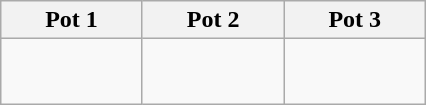<table class="wikitable">
<tr>
<th width=15%>Pot 1</th>
<th width=15%>Pot 2</th>
<th width=15%>Pot 3</th>
</tr>
<tr>
<td valign="top"><br><br></td>
<td valign="top"><br><br></td>
<td valign="top"><br><br></td>
</tr>
</table>
